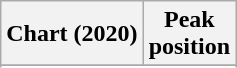<table class="wikitable sortable plainrowheaders" style="text-align:center">
<tr>
<th scope="col">Chart (2020)</th>
<th scope="col">Peak<br>position</th>
</tr>
<tr>
</tr>
<tr>
</tr>
<tr>
</tr>
<tr>
</tr>
<tr>
</tr>
<tr>
</tr>
<tr>
</tr>
<tr>
</tr>
<tr>
</tr>
<tr>
</tr>
<tr>
</tr>
<tr>
</tr>
<tr>
</tr>
<tr>
</tr>
<tr>
</tr>
</table>
